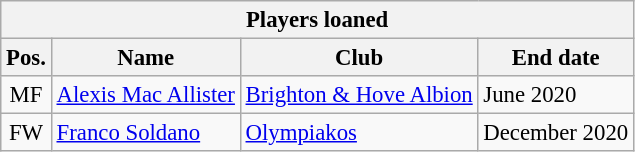<table class="wikitable" style="font-size:95%;">
<tr>
<th colspan="6">Players loaned</th>
</tr>
<tr>
<th>Pos.</th>
<th>Name</th>
<th>Club</th>
<th>End date</th>
</tr>
<tr>
<td align="center">MF</td>
<td> <a href='#'>Alexis Mac Allister</a></td>
<td> <a href='#'>Brighton & Hove Albion</a></td>
<td>June 2020</td>
</tr>
<tr>
<td align="center">FW</td>
<td> <a href='#'>Franco Soldano</a></td>
<td> <a href='#'>Olympiakos</a></td>
<td>December 2020</td>
</tr>
</table>
